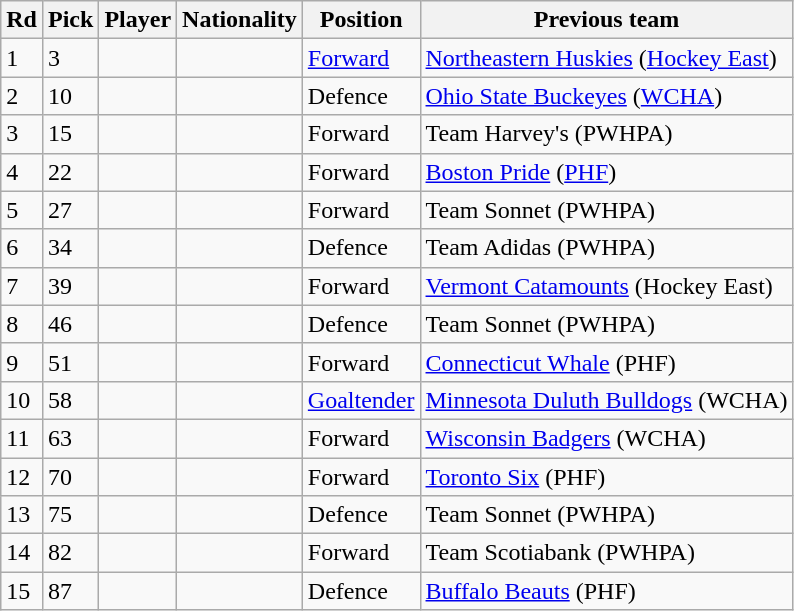<table class="wikitable sortable">
<tr>
<th>Rd</th>
<th>Pick</th>
<th>Player</th>
<th>Nationality</th>
<th>Position</th>
<th>Previous team</th>
</tr>
<tr>
<td>1</td>
<td>3</td>
<td></td>
<td></td>
<td><a href='#'>Forward</a></td>
<td><a href='#'>Northeastern Huskies</a> (<a href='#'>Hockey East</a>)</td>
</tr>
<tr>
<td>2</td>
<td>10</td>
<td></td>
<td></td>
<td>Defence</td>
<td><a href='#'>Ohio State Buckeyes</a> (<a href='#'>WCHA</a>)</td>
</tr>
<tr>
<td>3</td>
<td>15</td>
<td></td>
<td></td>
<td>Forward</td>
<td>Team Harvey's (PWHPA)</td>
</tr>
<tr>
<td>4</td>
<td>22</td>
<td></td>
<td></td>
<td>Forward</td>
<td><a href='#'>Boston Pride</a> (<a href='#'>PHF</a>)</td>
</tr>
<tr>
<td>5</td>
<td>27</td>
<td></td>
<td></td>
<td>Forward</td>
<td>Team Sonnet (PWHPA)</td>
</tr>
<tr>
<td>6</td>
<td>34</td>
<td></td>
<td></td>
<td>Defence</td>
<td>Team Adidas (PWHPA)</td>
</tr>
<tr>
<td>7</td>
<td>39</td>
<td></td>
<td></td>
<td>Forward</td>
<td><a href='#'>Vermont Catamounts</a> (Hockey East)</td>
</tr>
<tr>
<td>8</td>
<td>46</td>
<td></td>
<td></td>
<td>Defence</td>
<td>Team Sonnet (PWHPA)</td>
</tr>
<tr>
<td>9</td>
<td>51</td>
<td></td>
<td></td>
<td>Forward</td>
<td><a href='#'>Connecticut Whale</a> (PHF)</td>
</tr>
<tr>
<td>10</td>
<td>58</td>
<td></td>
<td></td>
<td><a href='#'>Goaltender</a></td>
<td><a href='#'>Minnesota Duluth Bulldogs</a> (WCHA)</td>
</tr>
<tr>
<td>11</td>
<td>63</td>
<td></td>
<td></td>
<td>Forward</td>
<td><a href='#'>Wisconsin Badgers</a> (WCHA)</td>
</tr>
<tr>
<td>12</td>
<td>70</td>
<td></td>
<td></td>
<td>Forward</td>
<td><a href='#'>Toronto Six</a> (PHF)</td>
</tr>
<tr>
<td>13</td>
<td>75</td>
<td></td>
<td></td>
<td>Defence</td>
<td>Team Sonnet (PWHPA)</td>
</tr>
<tr>
<td>14</td>
<td>82</td>
<td></td>
<td></td>
<td>Forward</td>
<td>Team Scotiabank (PWHPA)</td>
</tr>
<tr>
<td>15</td>
<td>87</td>
<td></td>
<td></td>
<td>Defence</td>
<td><a href='#'>Buffalo Beauts</a> (PHF)</td>
</tr>
</table>
